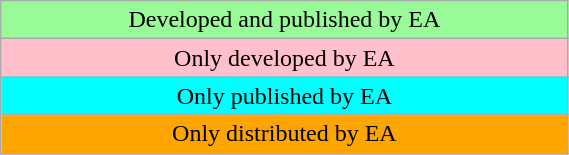<table class="wikitable" style=width:30%;text-align:center>
<tr>
<td bgcolor=palegreen>Developed and published by EA</td>
</tr>
<tr>
<td bgcolor=pink>Only developed by EA</td>
</tr>
<tr>
<td bgcolor=cyan>Only published by EA</td>
</tr>
<tr>
<td bgcolor=orange>Only distributed by EA</td>
</tr>
<tr>
</tr>
</table>
